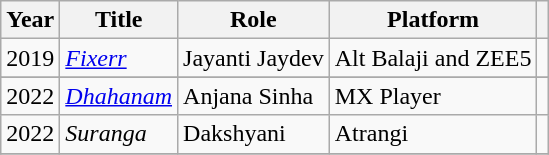<table class="wikitable sortable plainrowheaders">
<tr style="text-align:center;">
<th scope="col">Year</th>
<th scope="col">Title</th>
<th>Role</th>
<th scope="col">Platform</th>
<th scope="col" class="unsortable"></th>
</tr>
<tr>
<td>2019</td>
<td scope="row"><em><a href='#'>Fixerr</a></em></td>
<td>Jayanti Jaydev</td>
<td>Alt Balaji and ZEE5</td>
<td style="text-align:center;"></td>
</tr>
<tr>
</tr>
<tr>
<td>2022</td>
<td scope="row"><em><a href='#'>Dhahanam</a></em></td>
<td>Anjana Sinha</td>
<td>MX Player</td>
<td style="text-align:center;"></td>
</tr>
<tr>
<td>2022</td>
<td><em>Suranga</em></td>
<td>Dakshyani</td>
<td>Atrangi</td>
<td></td>
</tr>
<tr>
</tr>
</table>
